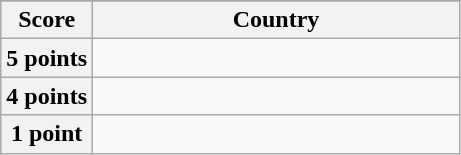<table class="wikitable">
<tr>
</tr>
<tr>
<th scope="col" width="20%">Score</th>
<th scope="col">Country</th>
</tr>
<tr>
<th scope="row">5 points</th>
<td></td>
</tr>
<tr>
<th scope="row">4 points</th>
<td></td>
</tr>
<tr>
<th scope="row">1 point</th>
<td></td>
</tr>
</table>
